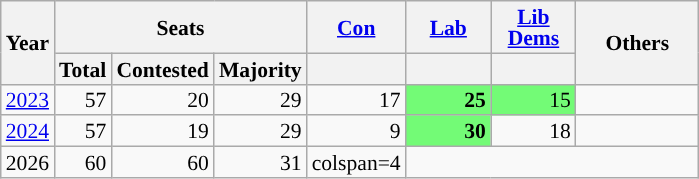<table class="wikitable sortable mw-datatable" style="text-align:center;font-size:90%;line-height:14px;">
<tr>
<th rowspan="2">Year</th>
<th Colspan="3">Seats</th>
<th class="unsortable" style="width:50px;"><a href='#'>Con</a></th>
<th class="unsortable" style="width:50px;"><a href='#'>Lab</a></th>
<th class="unsortable" style="width:50px;"><a href='#'>Lib Dems</a></th>
<th rowspan="2" class="unsortable" style="width:75px;">Others</th>
</tr>
<tr>
<th>Total</th>
<th>Contested</th>
<th>Majority</th>
<th data-sort-type="number" style="background:"></th>
<th data-sort-type="number" style="background:"></th>
<th data-sort-type="number" style="background:"></th>
</tr>
<tr>
<td><a href='#'>2023</a></td>
<td style="text-align:right">57</td>
<td style="text-align:right">20</td>
<td style="text-align:right">29</td>
<td style="text-align:right">17</td>
<td scope="row" style="text-align: right; font-weight: bold; background-color:#73FB76;">25</td>
<td scope="row" style="text-align: right; font-weight; background-color:#73FB76;">15</td>
<td style="text-align:right"></td>
</tr>
<tr>
<td><a href='#'>2024</a></td>
<td style="text-align:right">57</td>
<td style="text-align:right">19</td>
<td style="text-align:right">29</td>
<td style="text-align:right">9</td>
<td scope="row" style="text-align: right; font-weight: bold; background-color:#73FB76;">30</td>
<td style="text-align:right">18</td>
<td style="text-align:right"></td>
</tr>
<tr>
<td>2026</td>
<td style="text-align:right">60</td>
<td style="text-align:right">60</td>
<td style="text-align:right">31</td>
<td>colspan=4 </td>
</tr>
</table>
